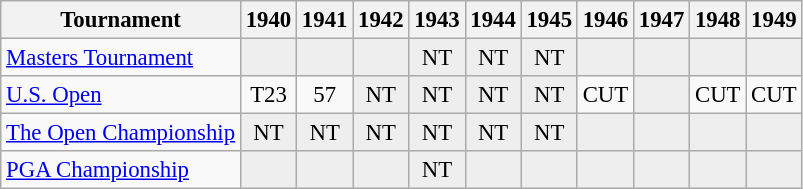<table class="wikitable" style="font-size:95%;text-align:center;">
<tr>
<th>Tournament</th>
<th>1940</th>
<th>1941</th>
<th>1942</th>
<th>1943</th>
<th>1944</th>
<th>1945</th>
<th>1946</th>
<th>1947</th>
<th>1948</th>
<th>1949</th>
</tr>
<tr>
<td align=left><a href='#'>Masters Tournament</a></td>
<td style="background:#eeeeee;"></td>
<td style="background:#eeeeee;"></td>
<td style="background:#eeeeee;"></td>
<td style="background:#eeeeee;">NT</td>
<td style="background:#eeeeee;">NT</td>
<td style="background:#eeeeee;">NT</td>
<td style="background:#eeeeee;"></td>
<td style="background:#eeeeee;"></td>
<td style="background:#eeeeee;"></td>
<td style="background:#eeeeee;"></td>
</tr>
<tr>
<td align=left><a href='#'>U.S. Open</a></td>
<td>T23</td>
<td>57</td>
<td style="background:#eeeeee;">NT</td>
<td style="background:#eeeeee;">NT</td>
<td style="background:#eeeeee;">NT</td>
<td style="background:#eeeeee;">NT</td>
<td>CUT</td>
<td style="background:#eeeeee;"></td>
<td>CUT</td>
<td>CUT</td>
</tr>
<tr>
<td align=left><a href='#'>The Open Championship</a></td>
<td style="background:#eeeeee;">NT</td>
<td style="background:#eeeeee;">NT</td>
<td style="background:#eeeeee;">NT</td>
<td style="background:#eeeeee;">NT</td>
<td style="background:#eeeeee;">NT</td>
<td style="background:#eeeeee;">NT</td>
<td style="background:#eeeeee;"></td>
<td style="background:#eeeeee;"></td>
<td style="background:#eeeeee;"></td>
<td style="background:#eeeeee;"></td>
</tr>
<tr>
<td align=left><a href='#'>PGA Championship</a></td>
<td style="background:#eeeeee;"></td>
<td style="background:#eeeeee;"></td>
<td style="background:#eeeeee;"></td>
<td style="background:#eeeeee;">NT</td>
<td style="background:#eeeeee;"></td>
<td style="background:#eeeeee;"></td>
<td style="background:#eeeeee;"></td>
<td style="background:#eeeeee;"></td>
<td style="background:#eeeeee;"></td>
<td style="background:#eeeeee;"></td>
</tr>
</table>
